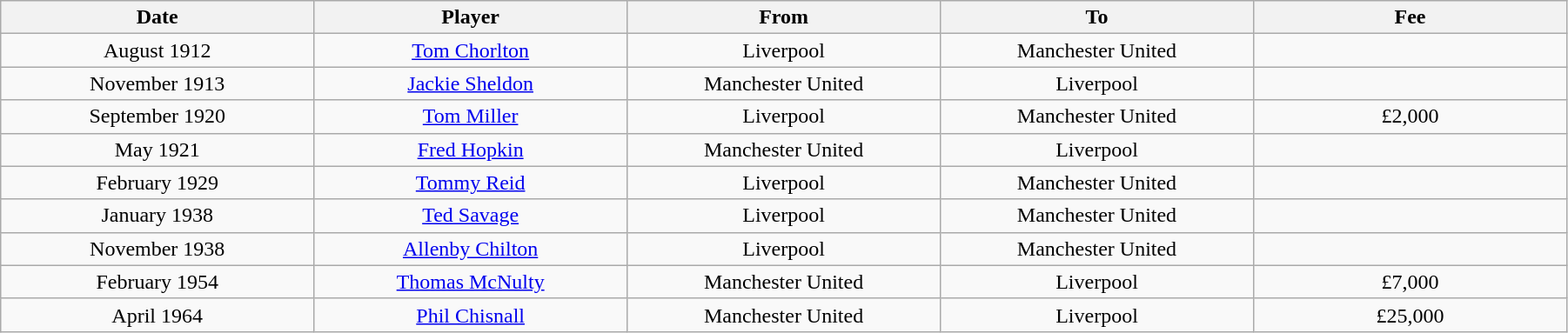<table class="wikitable" style="width:95%;text-align:center">
<tr>
<th style="width:20%">Date</th>
<th style="width:20%">Player</th>
<th style="width:20%">From</th>
<th style="width:20%">To</th>
<th style="width:20%">Fee</th>
</tr>
<tr>
<td>August 1912</td>
<td><a href='#'>Tom Chorlton</a></td>
<td>Liverpool</td>
<td>Manchester United</td>
<td></td>
</tr>
<tr>
<td>November 1913</td>
<td><a href='#'>Jackie Sheldon</a></td>
<td>Manchester United</td>
<td>Liverpool</td>
<td></td>
</tr>
<tr>
<td>September 1920</td>
<td><a href='#'>Tom Miller</a></td>
<td>Liverpool</td>
<td>Manchester United</td>
<td>£2,000</td>
</tr>
<tr>
<td>May 1921</td>
<td><a href='#'>Fred Hopkin</a></td>
<td>Manchester United</td>
<td>Liverpool</td>
<td></td>
</tr>
<tr>
<td>February 1929</td>
<td><a href='#'>Tommy Reid</a></td>
<td>Liverpool</td>
<td>Manchester United</td>
<td></td>
</tr>
<tr>
<td>January 1938</td>
<td><a href='#'>Ted Savage</a></td>
<td>Liverpool</td>
<td>Manchester United</td>
<td></td>
</tr>
<tr>
<td>November 1938</td>
<td><a href='#'>Allenby Chilton</a></td>
<td>Liverpool</td>
<td>Manchester United</td>
<td></td>
</tr>
<tr>
<td>February 1954</td>
<td><a href='#'>Thomas McNulty</a></td>
<td>Manchester United</td>
<td>Liverpool</td>
<td>£7,000</td>
</tr>
<tr>
<td>April 1964</td>
<td><a href='#'>Phil Chisnall</a></td>
<td>Manchester United</td>
<td>Liverpool</td>
<td>£25,000</td>
</tr>
</table>
